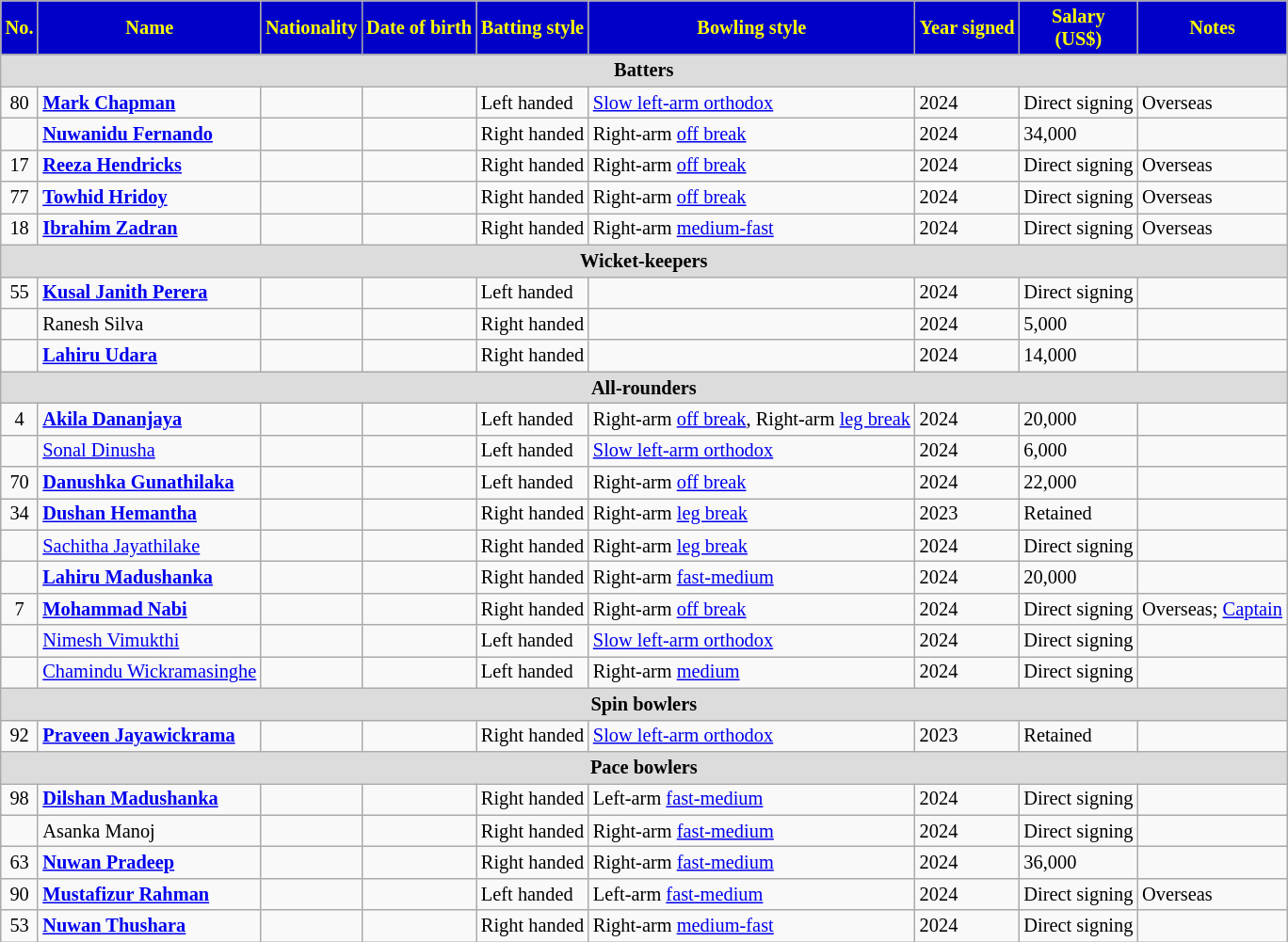<table class="wikitable" style="font-size:85%;">
<tr>
<th style="background:#0000C8; color:yellow; text-align:center;">No.</th>
<th style="background:#0000C8; color:yellow; text-align:center;">Name</th>
<th style="background:#0000C8; color:yellow; text-align:center;">Nationality</th>
<th style="background:#0000C8; color:yellow; text-align:center;">Date of birth</th>
<th style="background:#0000C8; color:yellow; text-align:center;">Batting style</th>
<th style="background:#0000C8; color:yellow; text-align:center;">Bowling style</th>
<th style="background:#0000C8; color:yellow; text-align:center;">Year signed</th>
<th style="background:#0000C8; color:yellow; text-align:center;">Salary <br> (US$)</th>
<th style="background:#0000C8; color:yellow; text-align:center;">Notes</th>
</tr>
<tr>
<th colspan="9" style="background:#dcdcdc; text-align:center;">Batters</th>
</tr>
<tr>
<td style="text-align:center;">80</td>
<td><a href='#'><strong>Mark Chapman</strong></a></td>
<td></td>
<td></td>
<td>Left handed</td>
<td><a href='#'>Slow left-arm orthodox</a></td>
<td>2024</td>
<td>Direct signing</td>
<td>Overseas</td>
</tr>
<tr>
<td></td>
<td><strong><a href='#'>Nuwanidu Fernando</a></strong></td>
<td></td>
<td></td>
<td>Right handed</td>
<td>Right-arm <a href='#'>off break</a></td>
<td>2024</td>
<td>34,000</td>
<td></td>
</tr>
<tr>
<td style="text-align:center;">17</td>
<td><strong><a href='#'>Reeza Hendricks</a></strong></td>
<td></td>
<td></td>
<td>Right handed</td>
<td>Right-arm <a href='#'>off break</a></td>
<td>2024</td>
<td>Direct signing</td>
<td>Overseas</td>
</tr>
<tr>
<td style="text-align:center;">77</td>
<td><strong><a href='#'>Towhid Hridoy</a></strong></td>
<td></td>
<td></td>
<td>Right handed</td>
<td>Right-arm <a href='#'>off break</a></td>
<td>2024</td>
<td>Direct signing</td>
<td>Overseas</td>
</tr>
<tr>
<td style="text-align:center;">18</td>
<td><strong><a href='#'>Ibrahim Zadran</a></strong></td>
<td></td>
<td></td>
<td>Right handed</td>
<td>Right-arm <a href='#'>medium-fast</a></td>
<td>2024</td>
<td>Direct signing</td>
<td>Overseas</td>
</tr>
<tr>
<th colspan="9" style="background: #DCDCDC" align="center">Wicket-keepers</th>
</tr>
<tr>
<td style="text-align:center;">55</td>
<td><strong><a href='#'>Kusal Janith Perera</a></strong></td>
<td></td>
<td></td>
<td>Left handed</td>
<td></td>
<td>2024</td>
<td>Direct signing</td>
<td></td>
</tr>
<tr>
<td></td>
<td>Ranesh Silva</td>
<td></td>
<td></td>
<td>Right handed</td>
<td></td>
<td>2024</td>
<td>5,000</td>
<td></td>
</tr>
<tr>
<td></td>
<td><strong><a href='#'>Lahiru Udara</a></strong></td>
<td></td>
<td></td>
<td>Right handed</td>
<td></td>
<td>2024</td>
<td>14,000</td>
<td></td>
</tr>
<tr>
<th colspan="9" style="background: #DCDCDC" align="center">All-rounders</th>
</tr>
<tr>
<td style="text-align:center;">4</td>
<td><strong><a href='#'>Akila Dananjaya</a></strong></td>
<td></td>
<td></td>
<td>Left handed</td>
<td>Right-arm <a href='#'>off break</a>, Right-arm <a href='#'>leg break</a></td>
<td>2024</td>
<td>20,000</td>
<td></td>
</tr>
<tr>
<td></td>
<td><a href='#'>Sonal Dinusha</a></td>
<td></td>
<td></td>
<td>Left handed</td>
<td><a href='#'>Slow left-arm orthodox</a></td>
<td>2024</td>
<td>6,000</td>
<td></td>
</tr>
<tr>
<td style="text-align:center;">70</td>
<td><strong><a href='#'>Danushka Gunathilaka</a></strong></td>
<td></td>
<td></td>
<td>Left handed</td>
<td>Right-arm <a href='#'>off break</a></td>
<td>2024</td>
<td>22,000</td>
<td></td>
</tr>
<tr>
<td style="text-align:center">34</td>
<td><strong><a href='#'>Dushan Hemantha</a></strong></td>
<td></td>
<td></td>
<td>Right handed</td>
<td>Right-arm <a href='#'>leg break</a></td>
<td>2023</td>
<td>Retained</td>
<td></td>
</tr>
<tr>
<td></td>
<td><a href='#'>Sachitha Jayathilake</a></td>
<td></td>
<td></td>
<td>Right handed</td>
<td>Right-arm <a href='#'>leg break</a></td>
<td>2024</td>
<td>Direct signing</td>
<td></td>
</tr>
<tr>
<td></td>
<td><strong><a href='#'>Lahiru Madushanka</a></strong></td>
<td></td>
<td></td>
<td>Right handed</td>
<td>Right-arm <a href='#'>fast-medium</a></td>
<td>2024</td>
<td>20,000</td>
<td></td>
</tr>
<tr>
<td style="text-align:center;">7</td>
<td><strong><a href='#'>Mohammad Nabi</a></strong></td>
<td></td>
<td></td>
<td>Right handed</td>
<td>Right-arm <a href='#'>off break</a></td>
<td>2024</td>
<td>Direct signing</td>
<td>Overseas; <a href='#'>Captain</a></td>
</tr>
<tr>
<td></td>
<td><a href='#'>Nimesh Vimukthi</a></td>
<td></td>
<td></td>
<td>Left handed</td>
<td><a href='#'>Slow left-arm orthodox</a></td>
<td>2024</td>
<td>Direct signing</td>
<td></td>
</tr>
<tr>
<td></td>
<td><a href='#'>Chamindu Wickramasinghe</a></td>
<td></td>
<td></td>
<td>Left handed</td>
<td>Right-arm <a href='#'>medium</a></td>
<td>2024</td>
<td>Direct signing</td>
<td></td>
</tr>
<tr>
<th colspan="9" style="background: #DCDCDC" align="center">Spin bowlers</th>
</tr>
<tr>
<td style="text-align:center">92</td>
<td><strong><a href='#'>Praveen Jayawickrama</a></strong></td>
<td></td>
<td></td>
<td>Right handed</td>
<td><a href='#'>Slow left-arm orthodox</a></td>
<td>2023</td>
<td>Retained</td>
<td></td>
</tr>
<tr>
<th colspan="9" style="background: #DCDCDC" align="center">Pace bowlers</th>
</tr>
<tr>
<td style="text-align:center;">98</td>
<td><strong><a href='#'>Dilshan Madushanka</a></strong></td>
<td></td>
<td></td>
<td>Right handed</td>
<td>Left-arm <a href='#'>fast-medium</a></td>
<td>2024</td>
<td>Direct signing</td>
<td></td>
</tr>
<tr>
<td></td>
<td>Asanka Manoj</td>
<td></td>
<td></td>
<td>Right handed</td>
<td>Right-arm <a href='#'>fast-medium</a></td>
<td>2024</td>
<td>Direct signing</td>
<td></td>
</tr>
<tr>
<td style="text-align:center;">63</td>
<td><strong><a href='#'>Nuwan Pradeep</a></strong></td>
<td></td>
<td></td>
<td>Right handed</td>
<td>Right-arm <a href='#'>fast-medium</a></td>
<td>2024</td>
<td>36,000</td>
<td></td>
</tr>
<tr>
<td style="text-align:center;">90</td>
<td><strong><a href='#'>Mustafizur Rahman</a></strong></td>
<td></td>
<td></td>
<td>Left handed</td>
<td>Left-arm <a href='#'>fast-medium</a></td>
<td>2024</td>
<td>Direct signing</td>
<td>Overseas</td>
</tr>
<tr>
<td style="text-align:center;">53</td>
<td><strong><a href='#'>Nuwan Thushara</a></strong></td>
<td></td>
<td></td>
<td>Right handed</td>
<td>Right-arm <a href='#'>medium-fast</a></td>
<td>2024</td>
<td>Direct signing</td>
<td></td>
</tr>
</table>
